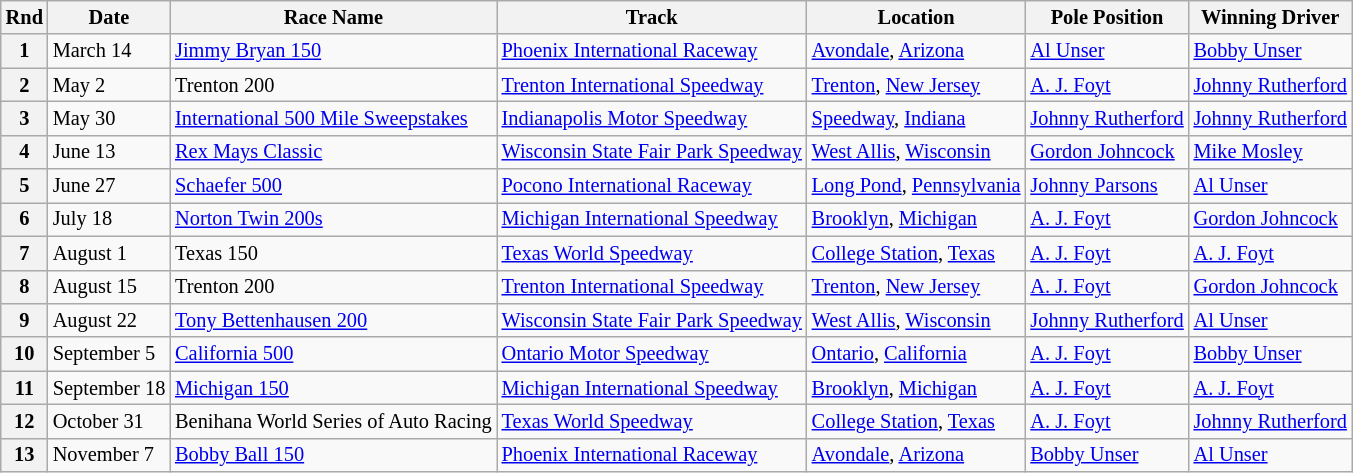<table class="wikitable" style="font-size:85%">
<tr>
<th>Rnd</th>
<th>Date</th>
<th>Race Name</th>
<th>Track</th>
<th>Location</th>
<th>Pole Position</th>
<th>Winning Driver</th>
</tr>
<tr>
<th>1</th>
<td>March 14</td>
<td><a href='#'>Jimmy Bryan 150</a></td>
<td><a href='#'>Phoenix International Raceway</a></td>
<td><a href='#'>Avondale</a>, <a href='#'>Arizona</a></td>
<td> <a href='#'>Al Unser</a></td>
<td> <a href='#'>Bobby Unser</a></td>
</tr>
<tr>
<th>2</th>
<td>May 2</td>
<td>Trenton 200</td>
<td><a href='#'>Trenton International Speedway</a></td>
<td><a href='#'>Trenton</a>, <a href='#'>New Jersey</a></td>
<td> <a href='#'>A. J. Foyt</a></td>
<td> <a href='#'>Johnny Rutherford</a></td>
</tr>
<tr>
<th>3</th>
<td>May 30</td>
<td><a href='#'>International 500 Mile Sweepstakes</a></td>
<td><a href='#'>Indianapolis Motor Speedway</a></td>
<td><a href='#'>Speedway</a>, <a href='#'>Indiana</a></td>
<td> <a href='#'>Johnny Rutherford</a></td>
<td> <a href='#'>Johnny Rutherford</a></td>
</tr>
<tr>
<th>4</th>
<td>June 13</td>
<td><a href='#'>Rex Mays Classic</a></td>
<td><a href='#'>Wisconsin State Fair Park Speedway</a></td>
<td><a href='#'>West Allis</a>, <a href='#'>Wisconsin</a></td>
<td> <a href='#'>Gordon Johncock</a></td>
<td> <a href='#'>Mike Mosley</a></td>
</tr>
<tr>
<th>5</th>
<td>June 27</td>
<td><a href='#'>Schaefer 500</a></td>
<td><a href='#'>Pocono International Raceway</a></td>
<td><a href='#'>Long Pond</a>, <a href='#'>Pennsylvania</a></td>
<td> <a href='#'>Johnny Parsons</a></td>
<td> <a href='#'>Al Unser</a></td>
</tr>
<tr>
<th>6</th>
<td>July 18</td>
<td><a href='#'>Norton Twin 200s</a></td>
<td><a href='#'>Michigan International Speedway</a></td>
<td><a href='#'>Brooklyn</a>, <a href='#'>Michigan</a></td>
<td> <a href='#'>A. J. Foyt</a></td>
<td> <a href='#'>Gordon Johncock</a></td>
</tr>
<tr>
<th>7</th>
<td>August 1</td>
<td>Texas 150</td>
<td><a href='#'>Texas World Speedway</a></td>
<td><a href='#'>College Station</a>, <a href='#'>Texas</a></td>
<td> <a href='#'>A. J. Foyt</a></td>
<td> <a href='#'>A. J. Foyt</a></td>
</tr>
<tr>
<th>8</th>
<td>August 15</td>
<td>Trenton 200</td>
<td><a href='#'>Trenton International Speedway</a></td>
<td><a href='#'>Trenton</a>, <a href='#'>New Jersey</a></td>
<td> <a href='#'>A. J. Foyt</a></td>
<td> <a href='#'>Gordon Johncock</a></td>
</tr>
<tr>
<th>9</th>
<td>August 22</td>
<td><a href='#'>Tony Bettenhausen 200</a></td>
<td><a href='#'>Wisconsin State Fair Park Speedway</a></td>
<td><a href='#'>West Allis</a>, <a href='#'>Wisconsin</a></td>
<td> <a href='#'>Johnny Rutherford</a></td>
<td> <a href='#'>Al Unser</a></td>
</tr>
<tr>
<th>10</th>
<td>September 5</td>
<td><a href='#'>California 500</a></td>
<td><a href='#'>Ontario Motor Speedway</a></td>
<td><a href='#'>Ontario</a>, <a href='#'>California</a></td>
<td> <a href='#'>A. J. Foyt</a></td>
<td> <a href='#'>Bobby Unser</a></td>
</tr>
<tr>
<th>11</th>
<td>September 18</td>
<td><a href='#'>Michigan 150</a></td>
<td><a href='#'>Michigan International Speedway</a></td>
<td><a href='#'>Brooklyn</a>, <a href='#'>Michigan</a></td>
<td> <a href='#'>A. J. Foyt</a></td>
<td> <a href='#'>A. J. Foyt</a></td>
</tr>
<tr>
<th>12</th>
<td>October 31</td>
<td>Benihana World Series of Auto Racing</td>
<td><a href='#'>Texas World Speedway</a></td>
<td><a href='#'>College Station</a>, <a href='#'>Texas</a></td>
<td> <a href='#'>A. J. Foyt</a></td>
<td> <a href='#'>Johnny Rutherford</a></td>
</tr>
<tr>
<th>13</th>
<td>November 7</td>
<td><a href='#'>Bobby Ball 150</a></td>
<td><a href='#'>Phoenix International Raceway</a></td>
<td><a href='#'>Avondale</a>, <a href='#'>Arizona</a></td>
<td> <a href='#'>Bobby Unser</a></td>
<td> <a href='#'>Al Unser</a></td>
</tr>
</table>
